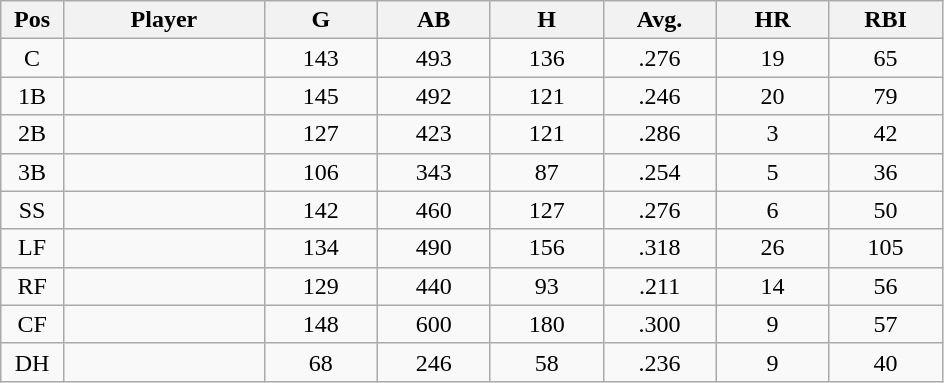<table class="wikitable sortable">
<tr>
<th bgcolor="#DDDDFF" width="5%">Pos</th>
<th bgcolor="#DDDDFF" width="16%">Player</th>
<th bgcolor="#DDDDFF" width="9%">G</th>
<th bgcolor="#DDDDFF" width="9%">AB</th>
<th bgcolor="#DDDDFF" width="9%">H</th>
<th bgcolor="#DDDDFF" width="9%">Avg.</th>
<th bgcolor="#DDDDFF" width="9%">HR</th>
<th bgcolor="#DDDDFF" width="9%">RBI</th>
</tr>
<tr align="center">
<td>C</td>
<td></td>
<td>143</td>
<td>493</td>
<td>136</td>
<td>.276</td>
<td>19</td>
<td>65</td>
</tr>
<tr align="center">
<td>1B</td>
<td></td>
<td>145</td>
<td>492</td>
<td>121</td>
<td>.246</td>
<td>20</td>
<td>79</td>
</tr>
<tr align="center">
<td>2B</td>
<td></td>
<td>127</td>
<td>423</td>
<td>121</td>
<td>.286</td>
<td>3</td>
<td>42</td>
</tr>
<tr align="center">
<td>3B</td>
<td></td>
<td>106</td>
<td>343</td>
<td>87</td>
<td>.254</td>
<td>5</td>
<td>36</td>
</tr>
<tr align="center">
<td>SS</td>
<td></td>
<td>142</td>
<td>460</td>
<td>127</td>
<td>.276</td>
<td>6</td>
<td>50</td>
</tr>
<tr align="center">
<td>LF</td>
<td></td>
<td>134</td>
<td>490</td>
<td>156</td>
<td>.318</td>
<td>26</td>
<td>105</td>
</tr>
<tr align="center">
<td>RF</td>
<td></td>
<td>129</td>
<td>440</td>
<td>93</td>
<td>.211</td>
<td>14</td>
<td>56</td>
</tr>
<tr align="center">
<td>CF</td>
<td></td>
<td>148</td>
<td>600</td>
<td>180</td>
<td>.300</td>
<td>9</td>
<td>57</td>
</tr>
<tr align="center">
<td>DH</td>
<td></td>
<td>68</td>
<td>246</td>
<td>58</td>
<td>.236</td>
<td>9</td>
<td>40</td>
</tr>
</table>
